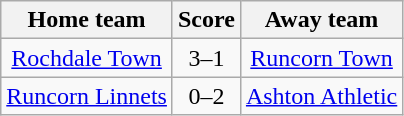<table class="wikitable" style="text-align: center">
<tr>
<th>Home team</th>
<th>Score</th>
<th>Away team</th>
</tr>
<tr>
<td><a href='#'>Rochdale Town</a></td>
<td>3–1</td>
<td><a href='#'>Runcorn Town</a></td>
</tr>
<tr>
<td><a href='#'>Runcorn Linnets</a></td>
<td>0–2</td>
<td><a href='#'>Ashton Athletic</a></td>
</tr>
</table>
